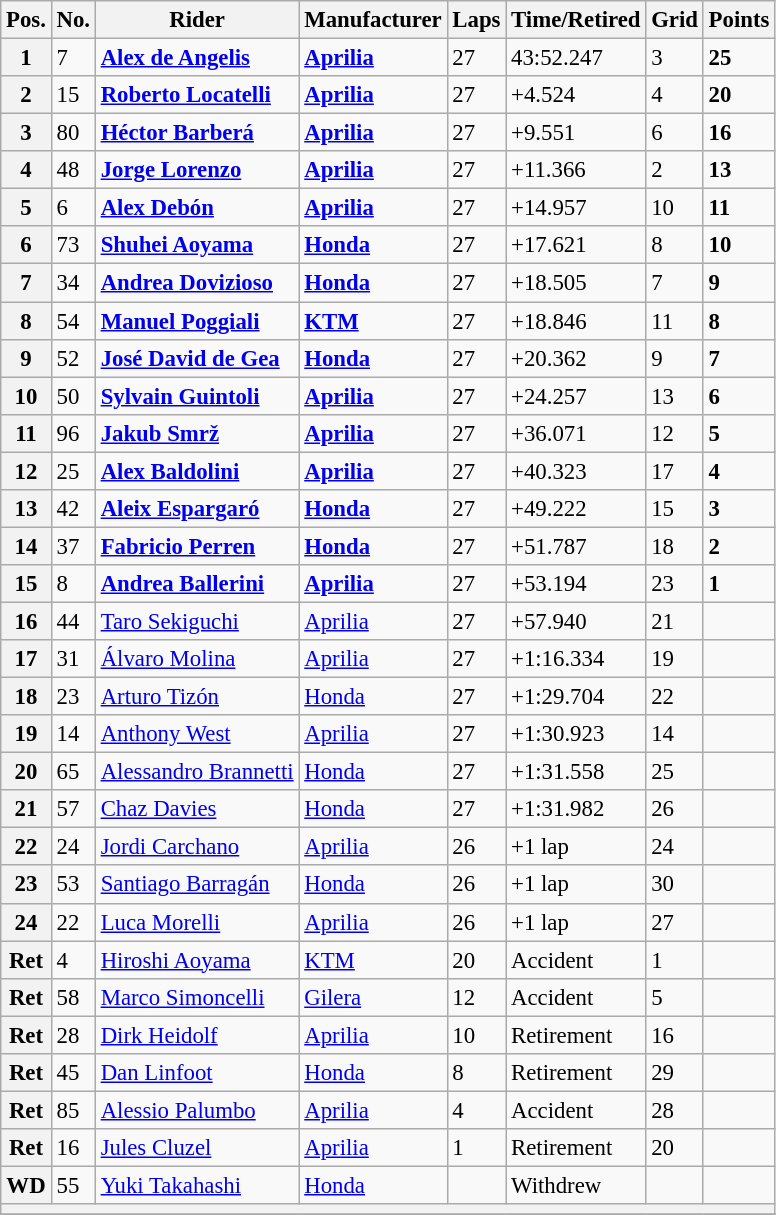<table class="wikitable" style="font-size: 95%;">
<tr>
<th>Pos.</th>
<th>No.</th>
<th>Rider</th>
<th>Manufacturer</th>
<th>Laps</th>
<th>Time/Retired</th>
<th>Grid</th>
<th>Points</th>
</tr>
<tr>
<th>1</th>
<td>7</td>
<td> <strong><a href='#'>Alex de Angelis</a></strong></td>
<td><strong><a href='#'>Aprilia</a></strong></td>
<td>27</td>
<td>43:52.247</td>
<td>3</td>
<td><strong>25</strong></td>
</tr>
<tr>
<th>2</th>
<td>15</td>
<td> <strong><a href='#'>Roberto Locatelli</a></strong></td>
<td><strong><a href='#'>Aprilia</a></strong></td>
<td>27</td>
<td>+4.524</td>
<td>4</td>
<td><strong>20</strong></td>
</tr>
<tr>
<th>3</th>
<td>80</td>
<td> <strong><a href='#'>Héctor Barberá</a></strong></td>
<td><strong><a href='#'>Aprilia</a></strong></td>
<td>27</td>
<td>+9.551</td>
<td>6</td>
<td><strong>16</strong></td>
</tr>
<tr>
<th>4</th>
<td>48</td>
<td> <strong><a href='#'>Jorge Lorenzo</a></strong></td>
<td><strong><a href='#'>Aprilia</a></strong></td>
<td>27</td>
<td>+11.366</td>
<td>2</td>
<td><strong>13</strong></td>
</tr>
<tr>
<th>5</th>
<td>6</td>
<td> <strong><a href='#'>Alex Debón</a></strong></td>
<td><strong><a href='#'>Aprilia</a></strong></td>
<td>27</td>
<td>+14.957</td>
<td>10</td>
<td><strong>11</strong></td>
</tr>
<tr>
<th>6</th>
<td>73</td>
<td> <strong><a href='#'>Shuhei Aoyama</a></strong></td>
<td><strong><a href='#'>Honda</a></strong></td>
<td>27</td>
<td>+17.621</td>
<td>8</td>
<td><strong>10</strong></td>
</tr>
<tr>
<th>7</th>
<td>34</td>
<td> <strong><a href='#'>Andrea Dovizioso</a></strong></td>
<td><strong><a href='#'>Honda</a></strong></td>
<td>27</td>
<td>+18.505</td>
<td>7</td>
<td><strong>9</strong></td>
</tr>
<tr>
<th>8</th>
<td>54</td>
<td> <strong><a href='#'>Manuel Poggiali</a></strong></td>
<td><strong><a href='#'>KTM</a></strong></td>
<td>27</td>
<td>+18.846</td>
<td>11</td>
<td><strong>8</strong></td>
</tr>
<tr>
<th>9</th>
<td>52</td>
<td> <strong><a href='#'>José David de Gea</a></strong></td>
<td><strong><a href='#'>Honda</a></strong></td>
<td>27</td>
<td>+20.362</td>
<td>9</td>
<td><strong>7</strong></td>
</tr>
<tr>
<th>10</th>
<td>50</td>
<td> <strong><a href='#'>Sylvain Guintoli</a></strong></td>
<td><strong><a href='#'>Aprilia</a></strong></td>
<td>27</td>
<td>+24.257</td>
<td>13</td>
<td><strong>6</strong></td>
</tr>
<tr>
<th>11</th>
<td>96</td>
<td> <strong><a href='#'>Jakub Smrž</a></strong></td>
<td><strong><a href='#'>Aprilia</a></strong></td>
<td>27</td>
<td>+36.071</td>
<td>12</td>
<td><strong>5</strong></td>
</tr>
<tr>
<th>12</th>
<td>25</td>
<td> <strong><a href='#'>Alex Baldolini</a></strong></td>
<td><strong><a href='#'>Aprilia</a></strong></td>
<td>27</td>
<td>+40.323</td>
<td>17</td>
<td><strong>4</strong></td>
</tr>
<tr>
<th>13</th>
<td>42</td>
<td> <strong><a href='#'>Aleix Espargaró</a></strong></td>
<td><strong><a href='#'>Honda</a></strong></td>
<td>27</td>
<td>+49.222</td>
<td>15</td>
<td><strong>3</strong></td>
</tr>
<tr>
<th>14</th>
<td>37</td>
<td> <strong><a href='#'>Fabricio Perren</a></strong></td>
<td><strong><a href='#'>Honda</a></strong></td>
<td>27</td>
<td>+51.787</td>
<td>18</td>
<td><strong>2</strong></td>
</tr>
<tr>
<th>15</th>
<td>8</td>
<td> <strong><a href='#'>Andrea Ballerini</a></strong></td>
<td><strong><a href='#'>Aprilia</a></strong></td>
<td>27</td>
<td>+53.194</td>
<td>23</td>
<td><strong>1</strong></td>
</tr>
<tr>
<th>16</th>
<td>44</td>
<td> <a href='#'>Taro Sekiguchi</a></td>
<td><a href='#'>Aprilia</a></td>
<td>27</td>
<td>+57.940</td>
<td>21</td>
<td></td>
</tr>
<tr>
<th>17</th>
<td>31</td>
<td> <a href='#'>Álvaro Molina</a></td>
<td><a href='#'>Aprilia</a></td>
<td>27</td>
<td>+1:16.334</td>
<td>19</td>
<td></td>
</tr>
<tr>
<th>18</th>
<td>23</td>
<td> <a href='#'>Arturo Tizón</a></td>
<td><a href='#'>Honda</a></td>
<td>27</td>
<td>+1:29.704</td>
<td>22</td>
<td></td>
</tr>
<tr>
<th>19</th>
<td>14</td>
<td> <a href='#'>Anthony West</a></td>
<td><a href='#'>Aprilia</a></td>
<td>27</td>
<td>+1:30.923</td>
<td>14</td>
<td></td>
</tr>
<tr>
<th>20</th>
<td>65</td>
<td> <a href='#'>Alessandro Brannetti</a></td>
<td><a href='#'>Honda</a></td>
<td>27</td>
<td>+1:31.558</td>
<td>25</td>
<td></td>
</tr>
<tr>
<th>21</th>
<td>57</td>
<td> <a href='#'>Chaz Davies</a></td>
<td><a href='#'>Honda</a></td>
<td>27</td>
<td>+1:31.982</td>
<td>26</td>
<td></td>
</tr>
<tr>
<th>22</th>
<td>24</td>
<td> <a href='#'>Jordi Carchano</a></td>
<td><a href='#'>Aprilia</a></td>
<td>26</td>
<td>+1 lap</td>
<td>24</td>
<td></td>
</tr>
<tr>
<th>23</th>
<td>53</td>
<td> <a href='#'>Santiago Barragán</a></td>
<td><a href='#'>Honda</a></td>
<td>26</td>
<td>+1 lap</td>
<td>30</td>
<td></td>
</tr>
<tr>
<th>24</th>
<td>22</td>
<td> <a href='#'>Luca Morelli</a></td>
<td><a href='#'>Aprilia</a></td>
<td>26</td>
<td>+1 lap</td>
<td>27</td>
<td></td>
</tr>
<tr>
<th>Ret</th>
<td>4</td>
<td> <a href='#'>Hiroshi Aoyama</a></td>
<td><a href='#'>KTM</a></td>
<td>20</td>
<td>Accident</td>
<td>1</td>
<td></td>
</tr>
<tr>
<th>Ret</th>
<td>58</td>
<td> <a href='#'>Marco Simoncelli</a></td>
<td><a href='#'>Gilera</a></td>
<td>12</td>
<td>Accident</td>
<td>5</td>
<td></td>
</tr>
<tr>
<th>Ret</th>
<td>28</td>
<td> <a href='#'>Dirk Heidolf</a></td>
<td><a href='#'>Aprilia</a></td>
<td>10</td>
<td>Retirement</td>
<td>16</td>
<td></td>
</tr>
<tr>
<th>Ret</th>
<td>45</td>
<td> <a href='#'>Dan Linfoot</a></td>
<td><a href='#'>Honda</a></td>
<td>8</td>
<td>Retirement</td>
<td>29</td>
<td></td>
</tr>
<tr>
<th>Ret</th>
<td>85</td>
<td> <a href='#'>Alessio Palumbo</a></td>
<td><a href='#'>Aprilia</a></td>
<td>4</td>
<td>Accident</td>
<td>28</td>
<td></td>
</tr>
<tr>
<th>Ret</th>
<td>16</td>
<td> <a href='#'>Jules Cluzel</a></td>
<td><a href='#'>Aprilia</a></td>
<td>1</td>
<td>Retirement</td>
<td>20</td>
<td></td>
</tr>
<tr>
<th>WD</th>
<td>55</td>
<td> <a href='#'>Yuki Takahashi</a></td>
<td><a href='#'>Honda</a></td>
<td></td>
<td>Withdrew</td>
<td></td>
<td></td>
</tr>
<tr>
<th colspan=8></th>
</tr>
<tr>
</tr>
</table>
